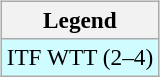<table>
<tr valign=top>
<td><br><table class=wikitable style="font-size:97%">
<tr>
<th>Legend</th>
</tr>
<tr style="background:#cffcff;">
<td>ITF WTT (2–4)</td>
</tr>
</table>
</td>
<td></td>
</tr>
</table>
